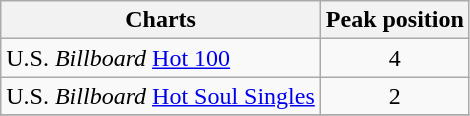<table class="wikitable sortable">
<tr>
<th>Charts</th>
<th>Peak position</th>
</tr>
<tr>
<td>U.S. <em>Billboard</em> <a href='#'>Hot 100</a></td>
<td align="center">4</td>
</tr>
<tr>
<td>U.S. <em>Billboard</em> <a href='#'>Hot Soul Singles</a></td>
<td align="center">2</td>
</tr>
<tr>
</tr>
</table>
